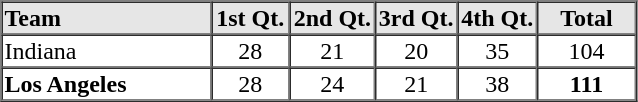<table border=1 cellspacing=0 width=425 style="margin-left:3em;">
<tr style="text-align:center; background-color:#e6e6e6;">
<th align=left width=16%>Team</th>
<th width=6%>1st Qt.</th>
<th width=6%>2nd Qt.</th>
<th width=6%>3rd Qt.</th>
<th width=6%>4th Qt.</th>
<th width=6%>Total</th>
</tr>
<tr style="text-align:center;">
<td align=left>Indiana</td>
<td>28</td>
<td>21</td>
<td>20</td>
<td>35</td>
<td>104</td>
</tr>
<tr style="text-align:center;">
<td align=left><strong>Los Angeles</strong></td>
<td>28</td>
<td>24</td>
<td>21</td>
<td>38</td>
<td><strong>111</strong></td>
</tr>
<tr style="text-align:center;">
</tr>
</table>
